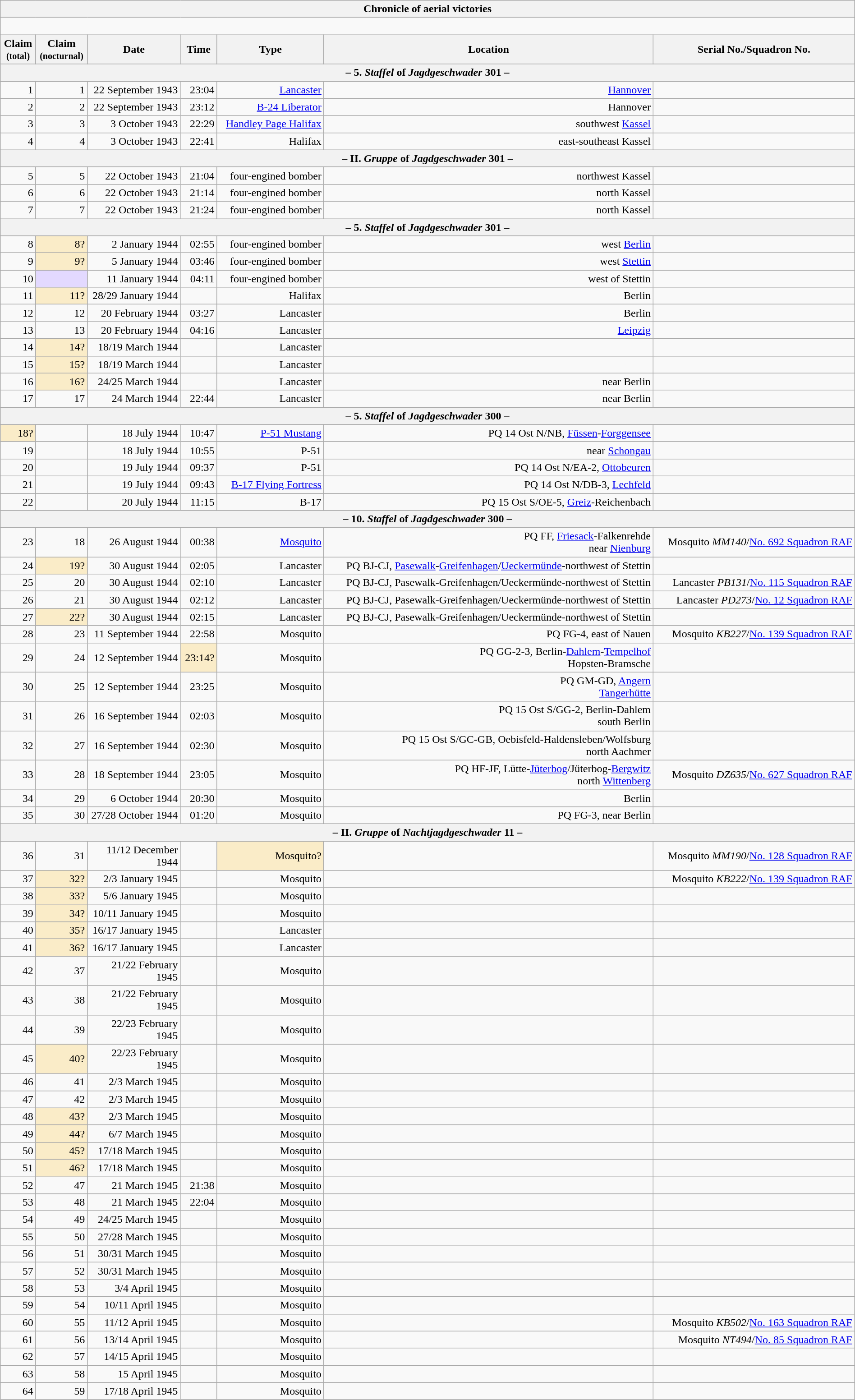<table class="wikitable plainrowheaders collapsible" style="margin-left: auto; margin-right: auto; border: none; text-align:right; width: 100%;">
<tr>
<th colspan="7">Chronicle of aerial victories</th>
</tr>
<tr>
<td colspan="7" style="text-align: left;"><br>
</td>
</tr>
<tr>
<th scope="col">Claim<br><small>(total)</small></th>
<th scope="col">Claim<br><small>(nocturnal)</small></th>
<th scope="col" style="width:130px">Date</th>
<th scope="col">Time</th>
<th scope="col">Type</th>
<th scope="col">Location</th>
<th scope="col">Serial No./Squadron No.</th>
</tr>
<tr>
<th colspan="7">– 5. <em>Staffel</em> of <em>Jagdgeschwader</em> 301 –</th>
</tr>
<tr>
<td>1</td>
<td>1</td>
<td>22 September 1943</td>
<td>23:04</td>
<td><a href='#'>Lancaster</a> </td>
<td><a href='#'>Hannover</a></td>
<td></td>
</tr>
<tr>
<td>2</td>
<td>2</td>
<td>22 September 1943</td>
<td>23:12</td>
<td><a href='#'>B-24 Liberator</a></td>
<td>Hannover</td>
<td></td>
</tr>
<tr>
<td>3</td>
<td>3</td>
<td>3 October 1943</td>
<td>22:29</td>
<td><a href='#'>Handley Page Halifax</a></td>
<td>southwest <a href='#'>Kassel</a></td>
<td></td>
</tr>
<tr>
<td>4</td>
<td>4</td>
<td>3 October 1943</td>
<td>22:41</td>
<td>Halifax</td>
<td>east-southeast Kassel</td>
<td></td>
</tr>
<tr>
<th colspan="7">– II. <em>Gruppe</em> of <em>Jagdgeschwader</em> 301 –</th>
</tr>
<tr>
<td>5</td>
<td>5</td>
<td>22 October 1943</td>
<td>21:04</td>
<td>four-engined bomber</td>
<td> northwest Kassel</td>
<td></td>
</tr>
<tr>
<td>6</td>
<td>6</td>
<td>22 October 1943</td>
<td>21:14</td>
<td>four-engined bomber</td>
<td> north Kassel</td>
<td></td>
</tr>
<tr>
<td>7</td>
<td>7</td>
<td>22 October 1943</td>
<td>21:24</td>
<td>four-engined bomber</td>
<td> north Kassel</td>
<td></td>
</tr>
<tr>
<th colspan="7">– 5. <em>Staffel</em> of <em>Jagdgeschwader</em> 301 –</th>
</tr>
<tr>
<td>8</td>
<td style="background:#faecc8">8?</td>
<td>2 January 1944</td>
<td>02:55</td>
<td>four-engined bomber</td>
<td>west <a href='#'>Berlin</a></td>
<td></td>
</tr>
<tr>
<td>9</td>
<td style="background:#faecc8">9?</td>
<td>5 January 1944</td>
<td>03:46</td>
<td>four-engined bomber</td>
<td>west <a href='#'>Stettin</a></td>
<td></td>
</tr>
<tr>
<td>10</td>
<td style="background:#e3d9ff;"></td>
<td>11 January 1944</td>
<td>04:11</td>
<td>four-engined bomber</td>
<td>west of Stettin</td>
<td></td>
</tr>
<tr>
<td>11</td>
<td style="background:#faecc8">11?</td>
<td>28/29 January 1944</td>
<td></td>
<td>Halifax</td>
<td>Berlin</td>
<td></td>
</tr>
<tr>
<td>12</td>
<td>12</td>
<td>20 February 1944</td>
<td>03:27</td>
<td>Lancaster</td>
<td>Berlin</td>
<td></td>
</tr>
<tr>
<td>13</td>
<td>13</td>
<td>20 February 1944</td>
<td>04:16</td>
<td>Lancaster</td>
<td><a href='#'>Leipzig</a></td>
<td></td>
</tr>
<tr>
<td>14</td>
<td style="background:#faecc8">14?</td>
<td>18/19 March 1944</td>
<td></td>
<td>Lancaster</td>
<td></td>
<td></td>
</tr>
<tr>
<td>15</td>
<td style="background:#faecc8">15?</td>
<td>18/19 March 1944</td>
<td></td>
<td>Lancaster</td>
<td></td>
<td></td>
</tr>
<tr>
<td>16</td>
<td style="background:#faecc8">16?</td>
<td>24/25 March 1944</td>
<td></td>
<td>Lancaster</td>
<td>near Berlin</td>
<td></td>
</tr>
<tr>
<td>17</td>
<td>17</td>
<td>24 March 1944</td>
<td>22:44</td>
<td>Lancaster</td>
<td>near Berlin</td>
<td></td>
</tr>
<tr>
<th colspan="7">– 5. <em>Staffel</em> of <em>Jagdgeschwader</em> 300 –</th>
</tr>
<tr>
<td style="background:#faecc8">18?</td>
<td></td>
<td>18 July 1944</td>
<td>10:47</td>
<td><a href='#'>P-51 Mustang</a></td>
<td>PQ 14 Ost N/NB, <a href='#'>Füssen</a>-<a href='#'>Forggensee</a></td>
<td></td>
</tr>
<tr>
<td>19</td>
<td></td>
<td>18 July 1944</td>
<td>10:55</td>
<td>P-51</td>
<td>near <a href='#'>Schongau</a></td>
<td></td>
</tr>
<tr>
<td>20</td>
<td></td>
<td>19 July 1944</td>
<td>09:37</td>
<td>P-51</td>
<td>PQ 14 Ost N/EA-2, <a href='#'>Ottobeuren</a></td>
<td></td>
</tr>
<tr>
<td>21</td>
<td></td>
<td>19 July 1944</td>
<td>09:43</td>
<td><a href='#'>B-17 Flying Fortress</a></td>
<td>PQ 14 Ost N/DB-3, <a href='#'>Lechfeld</a></td>
<td></td>
</tr>
<tr>
<td>22</td>
<td></td>
<td>20 July 1944</td>
<td>11:15</td>
<td>B-17</td>
<td>PQ 15 Ost S/OE-5, <a href='#'>Greiz</a>-Reichenbach</td>
<td></td>
</tr>
<tr>
<th colspan="7">– 10. <em>Staffel</em> of <em>Jagdgeschwader</em> 300 –</th>
</tr>
<tr>
<td>23</td>
<td>18</td>
<td>26 August 1944</td>
<td>00:38</td>
<td><a href='#'>Mosquito</a></td>
<td>PQ FF, <a href='#'>Friesack</a>-Falkenrehde<br>near <a href='#'>Nienburg</a></td>
<td>Mosquito <em>MM140</em>/<a href='#'>No. 692 Squadron RAF</a></td>
</tr>
<tr>
<td>24</td>
<td style="background:#faecc8">19?</td>
<td>30 August 1944</td>
<td>02:05</td>
<td>Lancaster</td>
<td>PQ BJ-CJ, <a href='#'>Pasewalk</a>-<a href='#'>Greifenhagen</a>/<a href='#'>Ueckermünde</a>-northwest of Stettin</td>
<td></td>
</tr>
<tr>
<td>25</td>
<td>20</td>
<td>30 August 1944</td>
<td>02:10</td>
<td>Lancaster</td>
<td>PQ BJ-CJ, Pasewalk-Greifenhagen/Ueckermünde-northwest of Stettin</td>
<td>Lancaster <em>PB131</em>/<a href='#'>No. 115 Squadron RAF</a></td>
</tr>
<tr>
<td>26</td>
<td>21</td>
<td>30 August 1944</td>
<td>02:12</td>
<td>Lancaster</td>
<td>PQ BJ-CJ, Pasewalk-Greifenhagen/Ueckermünde-northwest of Stettin</td>
<td>Lancaster <em>PD273</em>/<a href='#'>No. 12 Squadron RAF</a></td>
</tr>
<tr>
<td>27</td>
<td style="background:#faecc8">22?</td>
<td>30 August 1944</td>
<td>02:15</td>
<td>Lancaster</td>
<td>PQ BJ-CJ, Pasewalk-Greifenhagen/Ueckermünde-northwest of Stettin</td>
<td></td>
</tr>
<tr>
<td>28</td>
<td>23</td>
<td>11 September 1944</td>
<td>22:58</td>
<td>Mosquito</td>
<td>PQ FG-4,  east of Nauen</td>
<td>Mosquito <em>KB227</em>/<a href='#'>No. 139 Squadron RAF</a></td>
</tr>
<tr>
<td>29</td>
<td>24</td>
<td>12 September 1944</td>
<td style="background:#faecc8">23:14?</td>
<td>Mosquito</td>
<td>PQ GG-2-3, Berlin-<a href='#'>Dahlem</a>-<a href='#'>Tempelhof</a><br>Hopsten-Bramsche</td>
<td></td>
</tr>
<tr>
<td>30</td>
<td>25</td>
<td>12 September 1944</td>
<td>23:25</td>
<td>Mosquito</td>
<td>PQ GM-GD, <a href='#'>Angern</a><br><a href='#'>Tangerhütte</a></td>
<td></td>
</tr>
<tr>
<td>31</td>
<td>26</td>
<td>16 September 1944</td>
<td>02:03</td>
<td>Mosquito</td>
<td>PQ 15 Ost S/GG-2, Berlin-Dahlem<br>south Berlin</td>
<td></td>
</tr>
<tr>
<td>32</td>
<td>27</td>
<td>16 September 1944</td>
<td>02:30</td>
<td>Mosquito</td>
<td>PQ 15 Ost S/GC-GB, Oebisfeld-Haldensleben/Wolfsburg<br> north Aachmer</td>
<td></td>
</tr>
<tr>
<td>33</td>
<td>28</td>
<td>18 September 1944</td>
<td>23:05</td>
<td>Mosquito</td>
<td>PQ HF-JF, Lütte-<a href='#'>Jüterbog</a>/Jüterbog-<a href='#'>Bergwitz</a><br>north <a href='#'>Wittenberg</a></td>
<td>Mosquito <em>DZ635</em>/<a href='#'>No. 627 Squadron RAF</a></td>
</tr>
<tr>
<td>34</td>
<td>29</td>
<td>6 October 1944</td>
<td>20:30</td>
<td>Mosquito</td>
<td>Berlin</td>
<td></td>
</tr>
<tr>
<td>35</td>
<td>30</td>
<td>27/28 October 1944</td>
<td>01:20</td>
<td>Mosquito</td>
<td>PQ FG-3, near Berlin</td>
<td></td>
</tr>
<tr>
<th colspan="7">– II. <em>Gruppe</em> of <em>Nachtjagdgeschwader</em> 11 –</th>
</tr>
<tr>
<td>36</td>
<td>31</td>
<td>11/12 December 1944</td>
<td></td>
<td style="background:#faecc8">Mosquito?</td>
<td></td>
<td>Mosquito <em>MM190</em>/<a href='#'>No. 128 Squadron RAF</a></td>
</tr>
<tr>
<td>37</td>
<td style="background:#faecc8">32?</td>
<td>2/3 January 1945</td>
<td></td>
<td>Mosquito</td>
<td></td>
<td>Mosquito <em>KB222</em>/<a href='#'>No. 139 Squadron RAF</a></td>
</tr>
<tr>
<td>38</td>
<td style="background:#faecc8">33?</td>
<td>5/6 January 1945</td>
<td></td>
<td>Mosquito</td>
<td></td>
<td></td>
</tr>
<tr>
<td>39</td>
<td style="background:#faecc8">34?</td>
<td>10/11 January 1945</td>
<td></td>
<td>Mosquito</td>
<td></td>
<td></td>
</tr>
<tr>
<td>40</td>
<td style="background:#faecc8">35?</td>
<td>16/17 January 1945</td>
<td></td>
<td>Lancaster</td>
<td></td>
<td></td>
</tr>
<tr>
<td>41</td>
<td style="background:#faecc8">36?</td>
<td>16/17 January 1945</td>
<td></td>
<td>Lancaster</td>
<td></td>
<td></td>
</tr>
<tr>
<td>42</td>
<td>37</td>
<td>21/22 February 1945</td>
<td></td>
<td>Mosquito</td>
<td></td>
<td></td>
</tr>
<tr>
<td>43</td>
<td>38</td>
<td>21/22 February 1945</td>
<td></td>
<td>Mosquito</td>
<td></td>
<td></td>
</tr>
<tr>
<td>44</td>
<td>39</td>
<td>22/23 February 1945</td>
<td></td>
<td>Mosquito</td>
<td></td>
<td></td>
</tr>
<tr>
<td>45</td>
<td style="background:#faecc8">40?</td>
<td>22/23 February 1945</td>
<td></td>
<td>Mosquito</td>
<td></td>
<td></td>
</tr>
<tr>
<td>46</td>
<td>41</td>
<td>2/3 March 1945</td>
<td></td>
<td>Mosquito</td>
<td></td>
<td></td>
</tr>
<tr>
<td>47</td>
<td>42</td>
<td>2/3 March 1945</td>
<td></td>
<td>Mosquito</td>
<td></td>
<td></td>
</tr>
<tr>
<td>48</td>
<td style="background:#faecc8">43?</td>
<td>2/3 March 1945</td>
<td></td>
<td>Mosquito</td>
<td></td>
<td></td>
</tr>
<tr>
<td>49</td>
<td style="background:#faecc8">44?</td>
<td>6/7 March 1945</td>
<td></td>
<td>Mosquito</td>
<td></td>
<td></td>
</tr>
<tr>
<td>50</td>
<td style="background:#faecc8">45?</td>
<td>17/18 March 1945</td>
<td></td>
<td>Mosquito</td>
<td></td>
<td></td>
</tr>
<tr>
<td>51</td>
<td style="background:#faecc8">46?</td>
<td>17/18 March 1945</td>
<td></td>
<td>Mosquito</td>
<td></td>
<td></td>
</tr>
<tr>
<td>52</td>
<td>47</td>
<td>21 March 1945</td>
<td>21:38</td>
<td>Mosquito</td>
<td></td>
<td></td>
</tr>
<tr>
<td>53</td>
<td>48</td>
<td>21 March 1945</td>
<td>22:04</td>
<td>Mosquito</td>
<td></td>
<td></td>
</tr>
<tr>
<td>54</td>
<td>49</td>
<td>24/25 March 1945</td>
<td></td>
<td>Mosquito</td>
<td></td>
<td></td>
</tr>
<tr>
<td>55</td>
<td>50</td>
<td>27/28 March 1945</td>
<td></td>
<td>Mosquito</td>
<td></td>
<td></td>
</tr>
<tr>
<td>56</td>
<td>51</td>
<td>30/31 March 1945</td>
<td></td>
<td>Mosquito</td>
<td></td>
<td></td>
</tr>
<tr>
<td>57</td>
<td>52</td>
<td>30/31 March 1945</td>
<td></td>
<td>Mosquito</td>
<td></td>
<td></td>
</tr>
<tr>
<td>58</td>
<td>53</td>
<td>3/4 April 1945</td>
<td></td>
<td>Mosquito</td>
<td></td>
<td></td>
</tr>
<tr>
<td>59</td>
<td>54</td>
<td>10/11 April 1945</td>
<td></td>
<td>Mosquito</td>
<td></td>
<td></td>
</tr>
<tr>
<td>60</td>
<td>55</td>
<td>11/12 April 1945</td>
<td></td>
<td>Mosquito</td>
<td></td>
<td>Mosquito <em>KB502</em>/<a href='#'>No. 163 Squadron RAF</a></td>
</tr>
<tr>
<td>61</td>
<td>56</td>
<td>13/14 April 1945</td>
<td></td>
<td>Mosquito</td>
<td></td>
<td>Mosquito <em>NT494</em>/<a href='#'>No. 85 Squadron RAF</a></td>
</tr>
<tr>
<td>62</td>
<td>57</td>
<td>14/15 April 1945</td>
<td></td>
<td>Mosquito</td>
<td></td>
<td></td>
</tr>
<tr>
<td>63</td>
<td>58</td>
<td>15 April 1945</td>
<td></td>
<td>Mosquito</td>
<td></td>
<td></td>
</tr>
<tr>
<td>64</td>
<td>59</td>
<td>17/18 April 1945</td>
<td></td>
<td>Mosquito</td>
<td></td>
<td></td>
</tr>
</table>
